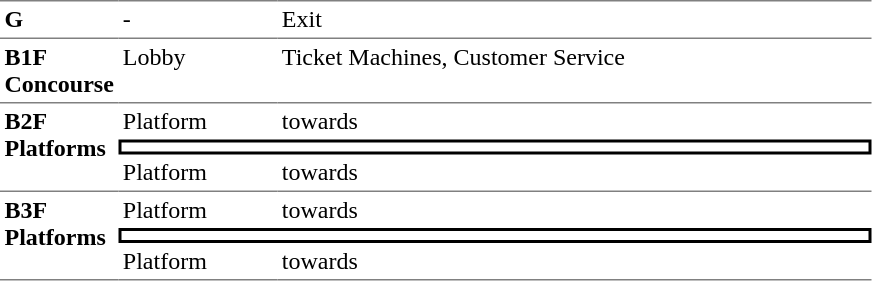<table table border=0 cellspacing=0 cellpadding=3>
<tr>
<td style="border-top:solid 1px gray;" width=50 valign=top><strong>G</strong></td>
<td style="border-top:solid 1px gray;" width=100 valign=top>-</td>
<td style="border-top:solid 1px gray;" width=390 valign=top>Exit</td>
</tr>
<tr>
<td style="border-bottom:solid 1px gray; border-top:solid 1px gray;" valign=top width=50><strong>B1F<br>Concourse</strong></td>
<td style="border-bottom:solid 1px gray; border-top:solid 1px gray;" valign=top width=100>Lobby</td>
<td style="border-bottom:solid 1px gray; border-top:solid 1px gray;" valign=top width=390>Ticket Machines, Customer Service</td>
</tr>
<tr>
<td style="border-bottom:solid 1px gray;" rowspan="3" valign=top><strong>B2F<br>  Platforms</strong></td>
<td>Platform</td>
<td>  towards  </td>
</tr>
<tr>
<td style="border-right:solid 2px black;border-left:solid 2px black;border-top:solid 2px black;border-bottom:solid 2px black;text-align:center;" colspan=2></td>
</tr>
<tr>
<td style="border-bottom:solid 1px gray;">Platform</td>
<td style="border-bottom:solid 1px gray;">  towards   </td>
</tr>
<tr>
<td style="border-bottom:solid 1px gray;" rowspan="3" valign=top><strong>B3F<br> Platforms</strong></td>
<td>Platform </td>
<td>  towards  </td>
</tr>
<tr>
<td style="border-right:solid 2px black;border-left:solid 2px black;border-top:solid 2px black;border-bottom:solid 2px black;text-align:center;" colspan=2></td>
</tr>
<tr>
<td style="border-bottom:solid 1px gray;">Platform </td>
<td style="border-bottom:solid 1px gray;">  towards   </td>
</tr>
</table>
